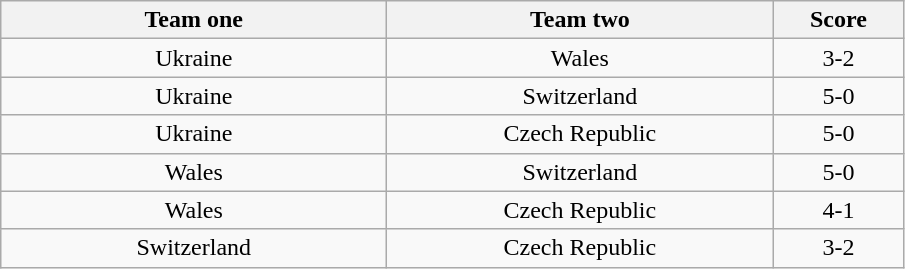<table class="wikitable" style="text-align: center">
<tr>
<th width=250>Team one</th>
<th width=250>Team two</th>
<th width=80>Score</th>
</tr>
<tr>
<td> Ukraine</td>
<td> Wales</td>
<td>3-2</td>
</tr>
<tr>
<td> Ukraine</td>
<td> Switzerland</td>
<td>5-0</td>
</tr>
<tr>
<td> Ukraine</td>
<td> Czech Republic</td>
<td>5-0</td>
</tr>
<tr>
<td> Wales</td>
<td> Switzerland</td>
<td>5-0</td>
</tr>
<tr>
<td> Wales</td>
<td> Czech Republic</td>
<td>4-1</td>
</tr>
<tr>
<td> Switzerland</td>
<td> Czech Republic</td>
<td>3-2</td>
</tr>
</table>
